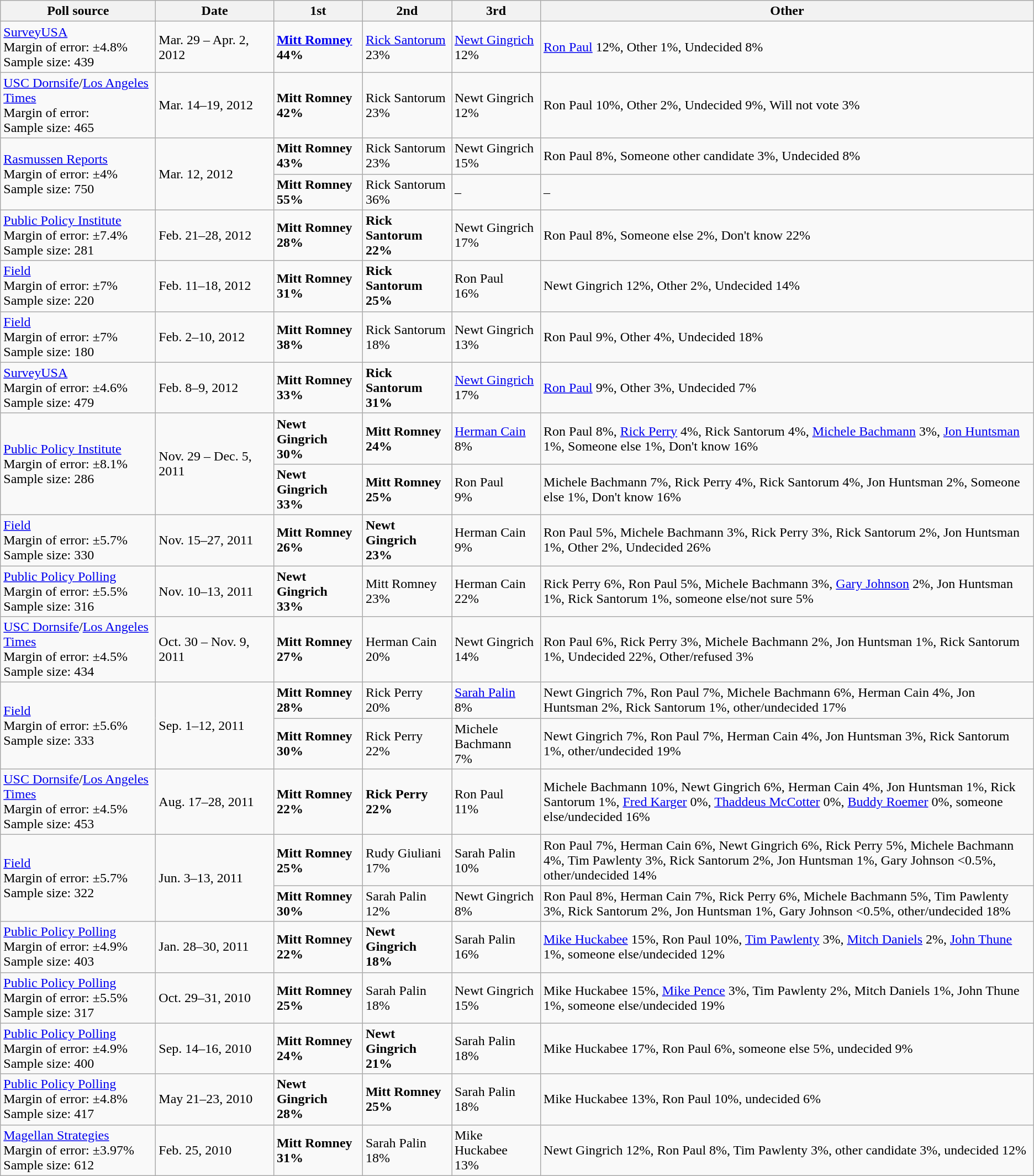<table class="wikitable">
<tr>
<th style="width:180px;">Poll source</th>
<th style="width:135px;">Date</th>
<th style="width:100px;">1st</th>
<th style="width:100px;">2nd</th>
<th style="width:100px;">3rd</th>
<th>Other</th>
</tr>
<tr>
<td><a href='#'>SurveyUSA</a><br>Margin of error: ±4.8%<br>Sample size: 439</td>
<td>Mar. 29 – Apr. 2, 2012</td>
<td><strong><a href='#'>Mitt Romney</a><br>44%</strong></td>
<td><a href='#'>Rick Santorum</a><br>23%</td>
<td><a href='#'>Newt Gingrich</a><br>12%</td>
<td><a href='#'>Ron Paul</a> 12%, Other 1%, Undecided 8%</td>
</tr>
<tr>
<td><a href='#'>USC Dornsife</a>/<a href='#'>Los Angeles Times </a><br>Margin of error: <br>Sample size: 465</td>
<td>Mar. 14–19, 2012</td>
<td><strong>Mitt Romney<br>42%</strong></td>
<td>Rick Santorum<br>23%</td>
<td>Newt Gingrich<br>12%</td>
<td>Ron Paul 10%, Other 2%, Undecided 9%, Will not vote 3%</td>
</tr>
<tr>
<td rowspan=2><a href='#'>Rasmussen Reports</a><br>Margin of error: ±4%<br>Sample size: 750</td>
<td rowspan=2>Mar. 12, 2012</td>
<td><strong>Mitt Romney<br>43%</strong></td>
<td>Rick Santorum<br>23%</td>
<td>Newt Gingrich<br>15%</td>
<td>Ron Paul 8%, Someone other candidate 3%, Undecided 8%</td>
</tr>
<tr>
<td><strong>Mitt Romney<br>55%</strong></td>
<td>Rick Santorum<br>36%</td>
<td>–</td>
<td>–</td>
</tr>
<tr>
<td><a href='#'>Public Policy Institute</a><br>Margin of error: ±7.4%<br>Sample size: 281</td>
<td>Feb. 21–28, 2012</td>
<td><strong>Mitt Romney<br>28%</strong></td>
<td><strong>Rick Santorum<br>22%</strong></td>
<td>Newt Gingrich<br>17%</td>
<td>Ron Paul 8%, Someone else 2%, Don't know 22%</td>
</tr>
<tr>
<td><a href='#'>Field</a><br>Margin of error: ±7%<br>Sample size: 220</td>
<td>Feb. 11–18, 2012</td>
<td><strong>Mitt Romney<br>31%</strong></td>
<td><strong>Rick Santorum<br>25%</strong></td>
<td>Ron Paul<br>16%</td>
<td>Newt Gingrich 12%, Other 2%, Undecided 14%</td>
</tr>
<tr>
<td><a href='#'>Field</a><br>Margin of error: ±7%<br>Sample size: 180</td>
<td>Feb. 2–10, 2012</td>
<td><strong>Mitt Romney<br>38%</strong></td>
<td>Rick Santorum<br>18%</td>
<td>Newt Gingrich<br>13%</td>
<td>Ron Paul 9%, Other 4%, Undecided 18%</td>
</tr>
<tr>
<td rowspan =1><a href='#'>SurveyUSA</a><br>Margin of error: ±4.6%<br>Sample size: 479</td>
<td rowspan =1>Feb. 8–9, 2012</td>
<td><strong>Mitt Romney<br>33%</strong></td>
<td><strong>Rick Santorum<br>31%</strong></td>
<td><a href='#'>Newt Gingrich</a><br>17%</td>
<td><a href='#'>Ron Paul</a> 9%, Other 3%, Undecided 7%</td>
</tr>
<tr>
<td rowspan =2><a href='#'>Public Policy Institute</a><br>Margin of error: ±8.1%<br>Sample size: 286</td>
<td rowspan =2>Nov. 29 – Dec. 5, 2011</td>
<td><strong>Newt Gingrich<br>30%</strong></td>
<td><strong>Mitt Romney<br>24%</strong></td>
<td><a href='#'>Herman Cain</a><br>8%</td>
<td>Ron Paul 8%, <a href='#'>Rick Perry</a> 4%, Rick Santorum 4%, <a href='#'>Michele Bachmann</a> 3%, <a href='#'>Jon Huntsman</a> 1%, Someone else 1%, Don't know 16%</td>
</tr>
<tr>
<td><strong>Newt Gingrich<br>33%</strong></td>
<td><strong>Mitt Romney<br>25%</strong></td>
<td>Ron Paul<br>9%</td>
<td>Michele Bachmann 7%, Rick Perry 4%, Rick Santorum 4%, Jon Huntsman 2%, Someone else 1%, Don't know 16%</td>
</tr>
<tr>
<td><a href='#'>Field</a><br>Margin of error: ±5.7%<br>Sample size: 330</td>
<td>Nov. 15–27, 2011</td>
<td><strong>Mitt Romney<br>26%</strong></td>
<td><strong>Newt Gingrich<br>23%</strong></td>
<td>Herman Cain<br>9%</td>
<td>Ron Paul 5%, Michele Bachmann 3%, Rick Perry 3%, Rick Santorum 2%, Jon Huntsman 1%, Other 2%, Undecided 26%</td>
</tr>
<tr>
<td><a href='#'>Public Policy Polling</a><br>Margin of error: ±5.5%<br>Sample size: 316</td>
<td>Nov. 10–13, 2011</td>
<td><strong>Newt Gingrich<br>33%</strong></td>
<td>Mitt Romney<br>23%</td>
<td>Herman Cain<br>22%</td>
<td>Rick Perry 6%, Ron Paul 5%, Michele Bachmann 3%, <a href='#'>Gary Johnson</a> 2%, Jon Huntsman 1%, Rick Santorum 1%, someone else/not sure 5%</td>
</tr>
<tr>
<td><a href='#'>USC Dornsife</a>/<a href='#'>Los Angeles Times</a><br>Margin of error: ±4.5%<br>Sample size: 434</td>
<td>Oct. 30 – Nov. 9, 2011</td>
<td><strong>Mitt Romney<br>27%</strong></td>
<td>Herman Cain<br>20%</td>
<td>Newt Gingrich<br>14%</td>
<td>Ron Paul 6%, Rick Perry 3%, Michele Bachmann 2%, Jon Huntsman 1%, Rick Santorum 1%, Undecided 22%, Other/refused 3%</td>
</tr>
<tr>
<td rowspan=2><a href='#'>Field</a><br>Margin of error: ±5.6%<br>Sample size: 333</td>
<td rowspan=2>Sep. 1–12, 2011</td>
<td><strong>Mitt Romney<br>28%</strong></td>
<td>Rick Perry<br>20%</td>
<td><a href='#'>Sarah Palin</a><br>8%</td>
<td>Newt Gingrich 7%, Ron Paul 7%, Michele Bachmann 6%, Herman Cain 4%, Jon Huntsman 2%, Rick Santorum 1%, other/undecided 17%</td>
</tr>
<tr>
<td><strong>Mitt Romney<br>30%</strong></td>
<td>Rick Perry<br>22%</td>
<td>Michele Bachmann<br>7%</td>
<td>Newt Gingrich 7%, Ron Paul 7%, Herman Cain 4%, Jon Huntsman 3%, Rick Santorum 1%, other/undecided 19%</td>
</tr>
<tr>
<td><a href='#'>USC Dornsife</a>/<a href='#'>Los Angeles Times</a><br>Margin of error: ±4.5%<br>Sample size: 453</td>
<td>Aug. 17–28, 2011</td>
<td><strong>Mitt Romney<br>22%</strong></td>
<td><strong>Rick Perry<br>22%</strong></td>
<td>Ron Paul<br>11%</td>
<td>Michele Bachmann 10%, Newt Gingrich 6%, Herman Cain 4%, Jon Huntsman 1%, Rick Santorum 1%, <a href='#'>Fred Karger</a> 0%, <a href='#'>Thaddeus McCotter</a> 0%, <a href='#'>Buddy Roemer</a> 0%, someone else/undecided 16%</td>
</tr>
<tr>
<td rowspan=2><a href='#'>Field</a><br>Margin of error: ±5.7%<br>Sample size: 322</td>
<td rowspan=2>Jun. 3–13, 2011</td>
<td><strong>Mitt Romney<br>25%</strong></td>
<td>Rudy Giuliani<br>17%</td>
<td>Sarah Palin<br>10%</td>
<td>Ron Paul 7%, Herman Cain 6%, Newt Gingrich 6%, Rick Perry 5%, Michele Bachmann 4%, Tim Pawlenty 3%, Rick Santorum 2%, Jon Huntsman 1%, Gary Johnson <0.5%, other/undecided 14%</td>
</tr>
<tr>
<td><strong>Mitt Romney<br>30%</strong></td>
<td>Sarah Palin<br>12%</td>
<td>Newt Gingrich<br>8%</td>
<td>Ron Paul 8%, Herman Cain 7%, Rick Perry 6%, Michele Bachmann 5%, Tim Pawlenty 3%, Rick Santorum 2%, Jon Huntsman 1%, Gary Johnson <0.5%, other/undecided 18%</td>
</tr>
<tr>
<td><a href='#'>Public Policy Polling</a><br>Margin of error: ±4.9%<br>Sample size: 403</td>
<td>Jan. 28–30, 2011</td>
<td><strong>Mitt Romney<br>22%</strong></td>
<td><strong>Newt Gingrich<br>18%</strong></td>
<td>Sarah Palin<br>16%</td>
<td><a href='#'>Mike Huckabee</a> 15%, Ron Paul 10%, <a href='#'>Tim Pawlenty</a> 3%, <a href='#'>Mitch Daniels</a> 2%, <a href='#'>John Thune</a> 1%, someone else/undecided 12%</td>
</tr>
<tr>
<td><a href='#'>Public Policy Polling</a><br>Margin of error: ±5.5%<br>Sample size: 317</td>
<td>Oct. 29–31, 2010</td>
<td><strong>Mitt Romney<br>25%</strong></td>
<td>Sarah Palin<br>18%</td>
<td>Newt Gingrich<br>15%</td>
<td>Mike Huckabee 15%, <a href='#'>Mike Pence</a> 3%, Tim Pawlenty 2%, Mitch Daniels 1%, John Thune 1%, someone else/undecided 19%</td>
</tr>
<tr>
<td><a href='#'>Public Policy Polling</a><br>Margin of error: ±4.9%<br>Sample size: 400</td>
<td>Sep. 14–16, 2010</td>
<td><strong>Mitt Romney<br>24%</strong></td>
<td><strong>Newt Gingrich<br>21%</strong></td>
<td>Sarah Palin<br>18%</td>
<td>Mike Huckabee 17%, Ron Paul 6%, someone else 5%, undecided 9%</td>
</tr>
<tr>
<td><a href='#'>Public Policy Polling</a><br>Margin of error: ±4.8%<br>Sample size: 417</td>
<td>May 21–23, 2010</td>
<td><strong>Newt Gingrich<br>28%</strong></td>
<td><strong>Mitt Romney<br>25%</strong></td>
<td>Sarah Palin<br>18%</td>
<td>Mike Huckabee 13%, Ron Paul 10%, undecided 6%</td>
</tr>
<tr>
<td><a href='#'>Magellan Strategies</a><br>Margin of error: ±3.97%<br>Sample size: 612</td>
<td>Feb. 25, 2010</td>
<td><strong>Mitt Romney<br>31%</strong></td>
<td>Sarah Palin<br>18%</td>
<td>Mike Huckabee<br>13%</td>
<td>Newt Gingrich 12%, Ron Paul 8%, Tim Pawlenty 3%, other candidate 3%, undecided 12%</td>
</tr>
</table>
